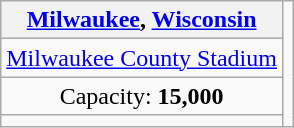<table class="wikitable" style="text-align:center">
<tr>
<th><a href='#'>Milwaukee</a>, <a href='#'>Wisconsin</a></th>
<td rowspan=4></td>
</tr>
<tr>
<td><a href='#'>Milwaukee County Stadium</a></td>
</tr>
<tr>
<td>Capacity: <strong>15,000</strong></td>
</tr>
<tr>
<td></td>
</tr>
</table>
